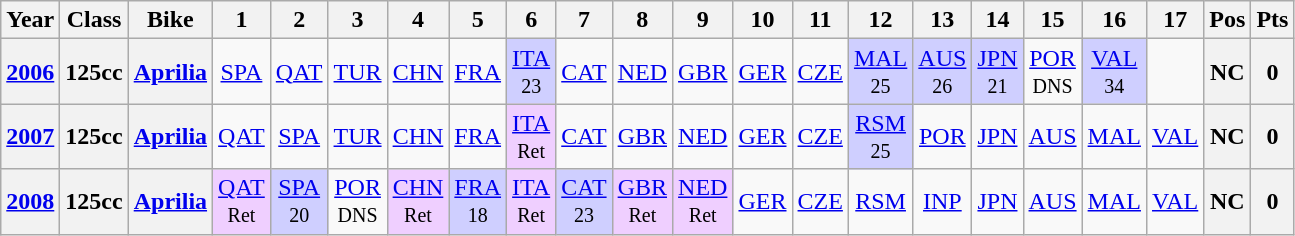<table class="wikitable" style="text-align:center">
<tr>
<th>Year</th>
<th>Class</th>
<th>Bike</th>
<th>1</th>
<th>2</th>
<th>3</th>
<th>4</th>
<th>5</th>
<th>6</th>
<th>7</th>
<th>8</th>
<th>9</th>
<th>10</th>
<th>11</th>
<th>12</th>
<th>13</th>
<th>14</th>
<th>15</th>
<th>16</th>
<th>17</th>
<th>Pos</th>
<th>Pts</th>
</tr>
<tr>
<th align="left"><a href='#'>2006</a></th>
<th align="left">125cc</th>
<th align="left"><a href='#'>Aprilia</a></th>
<td><a href='#'>SPA</a></td>
<td><a href='#'>QAT</a></td>
<td><a href='#'>TUR</a></td>
<td><a href='#'>CHN</a></td>
<td><a href='#'>FRA</a></td>
<td style="background:#CFCFFF;"><a href='#'>ITA</a><br><small>23</small></td>
<td><a href='#'>CAT</a></td>
<td><a href='#'>NED</a></td>
<td><a href='#'>GBR</a></td>
<td><a href='#'>GER</a></td>
<td><a href='#'>CZE</a></td>
<td style="background:#CFCFFF;"><a href='#'>MAL</a><br><small>25</small></td>
<td style="background:#CFCFFF;"><a href='#'>AUS</a><br><small>26</small></td>
<td style="background:#CFCFFF;"><a href='#'>JPN</a><br><small>21</small></td>
<td><a href='#'>POR</a><br><small>DNS</small></td>
<td style="background:#CFCFFF;"><a href='#'>VAL</a><br><small>34</small></td>
<td></td>
<th>NC</th>
<th>0</th>
</tr>
<tr>
<th align="left"><a href='#'>2007</a></th>
<th align="left">125cc</th>
<th align="left"><a href='#'>Aprilia</a></th>
<td><a href='#'>QAT</a></td>
<td><a href='#'>SPA</a></td>
<td><a href='#'>TUR</a></td>
<td><a href='#'>CHN</a></td>
<td><a href='#'>FRA</a></td>
<td style="background:#EFCFFF;"><a href='#'>ITA</a><br><small>Ret</small></td>
<td><a href='#'>CAT</a></td>
<td><a href='#'>GBR</a></td>
<td><a href='#'>NED</a></td>
<td><a href='#'>GER</a></td>
<td><a href='#'>CZE</a></td>
<td style="background:#CFCFFF;"><a href='#'>RSM</a><br><small>25</small></td>
<td><a href='#'>POR</a></td>
<td><a href='#'>JPN</a></td>
<td><a href='#'>AUS</a></td>
<td><a href='#'>MAL</a></td>
<td><a href='#'>VAL</a></td>
<th>NC</th>
<th>0</th>
</tr>
<tr>
<th align="left"><a href='#'>2008</a></th>
<th align="left">125cc</th>
<th align="left"><a href='#'>Aprilia</a></th>
<td style="background:#EFCFFF;"><a href='#'>QAT</a><br><small>Ret</small></td>
<td style="background:#CFCFFF;"><a href='#'>SPA</a><br><small>20</small></td>
<td><a href='#'>POR</a><br><small>DNS</small></td>
<td style="background:#EFCFFF;"><a href='#'>CHN</a><br><small>Ret</small></td>
<td style="background:#CFCFFF;"><a href='#'>FRA</a><br><small>18</small></td>
<td style="background:#EFCFFF;"><a href='#'>ITA</a><br><small>Ret</small></td>
<td style="background:#CFCFFF;"><a href='#'>CAT</a><br><small>23</small></td>
<td style="background:#EFCFFF;"><a href='#'>GBR</a><br><small>Ret</small></td>
<td style="background:#EFCFFF;"><a href='#'>NED</a><br><small>Ret</small></td>
<td><a href='#'>GER</a></td>
<td><a href='#'>CZE</a></td>
<td><a href='#'>RSM</a></td>
<td><a href='#'>INP</a></td>
<td><a href='#'>JPN</a></td>
<td><a href='#'>AUS</a></td>
<td><a href='#'>MAL</a></td>
<td><a href='#'>VAL</a></td>
<th>NC</th>
<th>0</th>
</tr>
</table>
